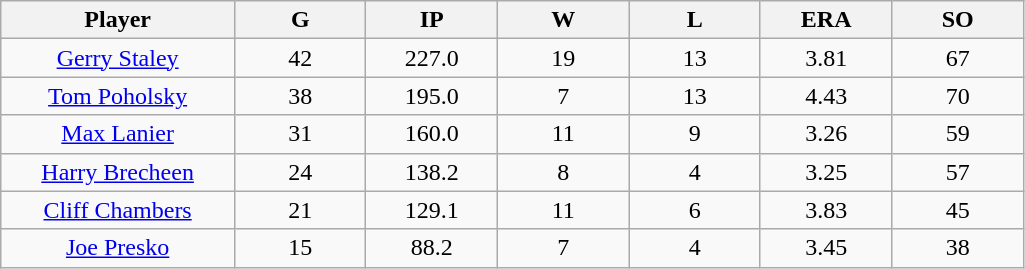<table class="wikitable sortable">
<tr>
<th bgcolor="#DDDDFF" width="16%">Player</th>
<th bgcolor="#DDDDFF" width="9%">G</th>
<th bgcolor="#DDDDFF" width="9%">IP</th>
<th bgcolor="#DDDDFF" width="9%">W</th>
<th bgcolor="#DDDDFF" width="9%">L</th>
<th bgcolor="#DDDDFF" width="9%">ERA</th>
<th bgcolor="#DDDDFF" width="9%">SO</th>
</tr>
<tr align="center">
<td><a href='#'>Gerry Staley</a></td>
<td>42</td>
<td>227.0</td>
<td>19</td>
<td>13</td>
<td>3.81</td>
<td>67</td>
</tr>
<tr align="center">
<td><a href='#'>Tom Poholsky</a></td>
<td>38</td>
<td>195.0</td>
<td>7</td>
<td>13</td>
<td>4.43</td>
<td>70</td>
</tr>
<tr align="center">
<td><a href='#'>Max Lanier</a></td>
<td>31</td>
<td>160.0</td>
<td>11</td>
<td>9</td>
<td>3.26</td>
<td>59</td>
</tr>
<tr align="center">
<td><a href='#'>Harry Brecheen</a></td>
<td>24</td>
<td>138.2</td>
<td>8</td>
<td>4</td>
<td>3.25</td>
<td>57</td>
</tr>
<tr align="center">
<td><a href='#'>Cliff Chambers</a></td>
<td>21</td>
<td>129.1</td>
<td>11</td>
<td>6</td>
<td>3.83</td>
<td>45</td>
</tr>
<tr align="center">
<td><a href='#'>Joe Presko</a></td>
<td>15</td>
<td>88.2</td>
<td>7</td>
<td>4</td>
<td>3.45</td>
<td>38</td>
</tr>
</table>
